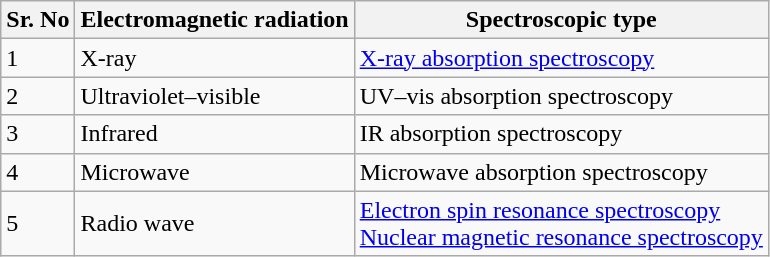<table class="wikitable">
<tr>
<th>Sr. No</th>
<th>Electromagnetic radiation</th>
<th>Spectroscopic type</th>
</tr>
<tr>
<td>1</td>
<td>X-ray</td>
<td><a href='#'>X-ray absorption spectroscopy</a></td>
</tr>
<tr>
<td>2</td>
<td>Ultraviolet–visible</td>
<td>UV–vis absorption spectroscopy</td>
</tr>
<tr>
<td>3</td>
<td>Infrared</td>
<td>IR absorption spectroscopy</td>
</tr>
<tr>
<td>4</td>
<td>Microwave</td>
<td>Microwave absorption spectroscopy</td>
</tr>
<tr>
<td>5</td>
<td>Radio wave</td>
<td><a href='#'>Electron spin resonance spectroscopy</a><br><a href='#'>Nuclear magnetic resonance spectroscopy</a></td>
</tr>
</table>
